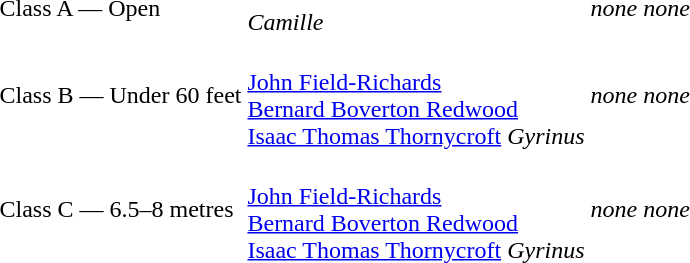<table>
<tr>
<td>Class A — Open <br> </td>
<td><br> <em>Camille</em></td>
<td><em>none</em></td>
<td><em>none</em></td>
</tr>
<tr>
<td>Class B — Under 60 feet <br> </td>
<td> <br><a href='#'>John Field-Richards</a><br><a href='#'>Bernard Boverton Redwood</a><br><a href='#'>Isaac Thomas Thornycroft</a> <em>Gyrinus</em></td>
<td><em>none</em></td>
<td><em>none</em></td>
</tr>
<tr>
<td>Class C — 6.5–8 metres <br> </td>
<td> <br><a href='#'>John Field-Richards</a><br><a href='#'>Bernard Boverton Redwood</a><br><a href='#'>Isaac Thomas Thornycroft</a> <em>Gyrinus</em></td>
<td><em>none</em></td>
<td><em>none</em></td>
</tr>
</table>
